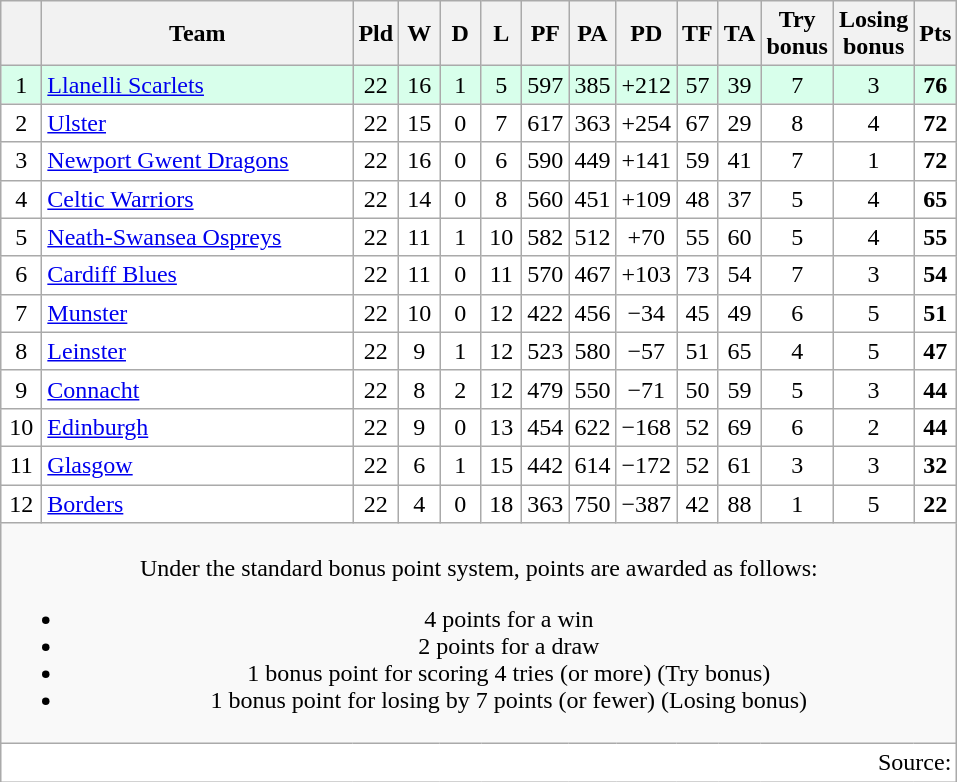<table class="wikitable" style="float:left; margin-right:15px; text-align: center;">
<tr>
<th width="20"></th>
<th width="200">Team</th>
<th width="20">Pld</th>
<th width="20">W</th>
<th width="20">D</th>
<th width="20">L</th>
<th width="20">PF</th>
<th width="20">PA</th>
<th width="20">PD</th>
<th width="20">TF</th>
<th width="20">TA</th>
<th width="20">Try bonus</th>
<th width="20">Losing bonus</th>
<th width="20">Pts</th>
</tr>
<tr bgcolor=#d8ffeb align=center>
<td>1</td>
<td align=left> <a href='#'>Llanelli Scarlets</a></td>
<td>22</td>
<td>16</td>
<td>1</td>
<td>5</td>
<td>597</td>
<td>385</td>
<td>+212</td>
<td>57</td>
<td>39</td>
<td>7</td>
<td>3</td>
<td><strong>76</strong></td>
</tr>
<tr bgcolor=#ffffff align=center>
<td>2</td>
<td align=left> <a href='#'>Ulster</a></td>
<td>22</td>
<td>15</td>
<td>0</td>
<td>7</td>
<td>617</td>
<td>363</td>
<td>+254</td>
<td>67</td>
<td>29</td>
<td>8</td>
<td>4</td>
<td><strong>72</strong></td>
</tr>
<tr bgcolor=#ffffff align=center>
<td>3</td>
<td align=left> <a href='#'>Newport Gwent Dragons</a></td>
<td>22</td>
<td>16</td>
<td>0</td>
<td>6</td>
<td>590</td>
<td>449</td>
<td>+141</td>
<td>59</td>
<td>41</td>
<td>7</td>
<td>1</td>
<td><strong>72</strong></td>
</tr>
<tr bgcolor=#ffffff align=center>
<td>4</td>
<td align=left> <a href='#'>Celtic Warriors</a></td>
<td>22</td>
<td>14</td>
<td>0</td>
<td>8</td>
<td>560</td>
<td>451</td>
<td>+109</td>
<td>48</td>
<td>37</td>
<td>5</td>
<td>4</td>
<td><strong>65</strong></td>
</tr>
<tr bgcolor=#ffffff align=center>
<td>5</td>
<td align=left> <a href='#'>Neath-Swansea Ospreys</a></td>
<td>22</td>
<td>11</td>
<td>1</td>
<td>10</td>
<td>582</td>
<td>512</td>
<td>+70</td>
<td>55</td>
<td>60</td>
<td>5</td>
<td>4</td>
<td><strong>55</strong></td>
</tr>
<tr bgcolor=#ffffff align=center>
<td>6</td>
<td align=left> <a href='#'>Cardiff Blues</a></td>
<td>22</td>
<td>11</td>
<td>0</td>
<td>11</td>
<td>570</td>
<td>467</td>
<td>+103</td>
<td>73</td>
<td>54</td>
<td>7</td>
<td>3</td>
<td><strong>54</strong></td>
</tr>
<tr bgcolor=#ffffff align=center>
<td>7</td>
<td align=left> <a href='#'>Munster</a></td>
<td>22</td>
<td>10</td>
<td>0</td>
<td>12</td>
<td>422</td>
<td>456</td>
<td>−34</td>
<td>45</td>
<td>49</td>
<td>6</td>
<td>5</td>
<td><strong>51</strong></td>
</tr>
<tr bgcolor=#ffffff align=center>
<td>8</td>
<td align=left> <a href='#'>Leinster</a></td>
<td>22</td>
<td>9</td>
<td>1</td>
<td>12</td>
<td>523</td>
<td>580</td>
<td>−57</td>
<td>51</td>
<td>65</td>
<td>4</td>
<td>5</td>
<td><strong>47</strong></td>
</tr>
<tr bgcolor=#ffffff align=center>
<td>9</td>
<td align=left> <a href='#'>Connacht</a></td>
<td>22</td>
<td>8</td>
<td>2</td>
<td>12</td>
<td>479</td>
<td>550</td>
<td>−71</td>
<td>50</td>
<td>59</td>
<td>5</td>
<td>3</td>
<td><strong>44</strong></td>
</tr>
<tr bgcolor=#ffffff align=center>
<td>10</td>
<td align=left> <a href='#'>Edinburgh</a></td>
<td>22</td>
<td>9</td>
<td>0</td>
<td>13</td>
<td>454</td>
<td>622</td>
<td>−168</td>
<td>52</td>
<td>69</td>
<td>6</td>
<td>2</td>
<td><strong>44</strong></td>
</tr>
<tr bgcolor=#ffffff align=center>
<td>11</td>
<td align=left> <a href='#'>Glasgow</a></td>
<td>22</td>
<td>6</td>
<td>1</td>
<td>15</td>
<td>442</td>
<td>614</td>
<td>−172</td>
<td>52</td>
<td>61</td>
<td>3</td>
<td>3</td>
<td><strong>32</strong></td>
</tr>
<tr bgcolor=#ffffff align=center>
<td>12</td>
<td align=left> <a href='#'>Borders</a></td>
<td>22</td>
<td>4</td>
<td>0</td>
<td>18</td>
<td>363</td>
<td>750</td>
<td>−387</td>
<td>42</td>
<td>88</td>
<td>1</td>
<td>5</td>
<td><strong>22</strong></td>
</tr>
<tr>
<td colspan="14"><br>Under the standard bonus point system, points are awarded as follows:<ul><li>4 points for a win</li><li>2 points for a draw</li><li>1 bonus point for scoring 4 tries (or more) (Try bonus)</li><li>1 bonus point for losing by 7 points (or fewer) (Losing bonus)</li></ul></td>
</tr>
<tr>
<td colspan="14" style="text-align:right; background:#fff;" cellpadding="0" cellspacing="0">Source:  </td>
</tr>
</table>
